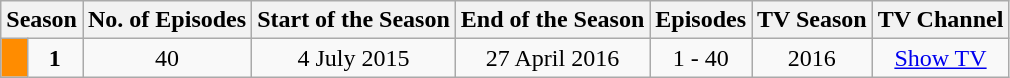<table class="wikitable">
<tr>
<th colspan=2>Season</th>
<th>No. of Episodes</th>
<th>Start of the Season</th>
<th>End of the Season</th>
<th>Episodes</th>
<th>TV Season</th>
<th>TV Channel</th>
</tr>
<tr>
<td bgcolor="DarkOrange" height="10px"></td>
<td align="center"><strong>1</strong></td>
<td align="center">40</td>
<td align="center">4 July 2015</td>
<td align="center">27 April 2016</td>
<td align="center">1 - 40</td>
<td align="center">2016</td>
<td align="center"><a href='#'>Show TV</a></td>
</tr>
</table>
